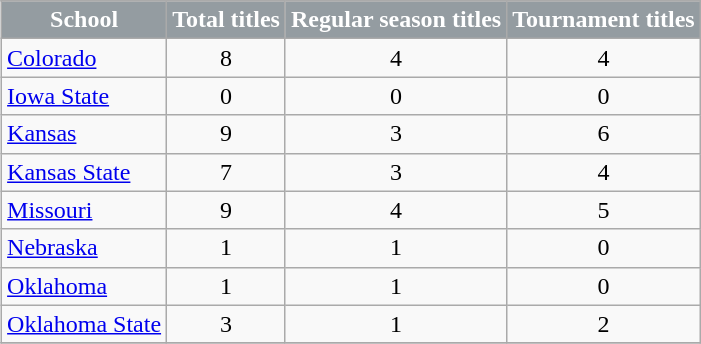<table class="wikitable" align="right" width="auto">
<tr>
</tr>
<tr>
<th style="background:#949CA1;color:white;">School</th>
<th style="background:#949CA1;color:white;">Total titles</th>
<th style="background:#949CA1;color:white;">Regular season titles</th>
<th style="background:#949CA1;color:white;">Tournament titles</th>
</tr>
<tr>
<td><a href='#'>Colorado</a></td>
<td align="center">8</td>
<td align="center">4</td>
<td align="center">4</td>
</tr>
<tr>
<td><a href='#'>Iowa State</a></td>
<td align="center">0</td>
<td align="center">0</td>
<td align="center">0</td>
</tr>
<tr>
<td><a href='#'>Kansas</a></td>
<td align="center">9</td>
<td align="center">3</td>
<td align="center">6</td>
</tr>
<tr>
<td><a href='#'>Kansas State</a></td>
<td align="center">7</td>
<td align="center">3</td>
<td align="center">4</td>
</tr>
<tr>
<td><a href='#'>Missouri</a></td>
<td align="center">9</td>
<td align="center">4</td>
<td align="center">5</td>
</tr>
<tr>
<td><a href='#'>Nebraska</a></td>
<td align="center">1</td>
<td align="center">1</td>
<td align="center">0</td>
</tr>
<tr>
<td><a href='#'>Oklahoma</a></td>
<td align="center">1</td>
<td align="center">1</td>
<td align="center">0</td>
</tr>
<tr>
<td><a href='#'>Oklahoma State</a></td>
<td align="center">3</td>
<td align="center">1</td>
<td align="center">2</td>
</tr>
<tr>
</tr>
</table>
